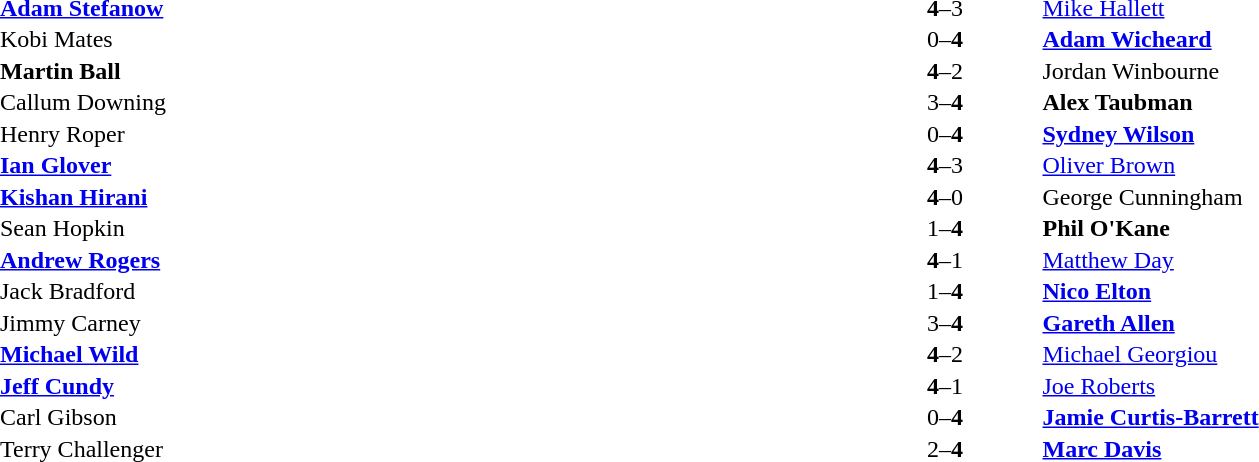<table width="100%" cellspacing="1">
<tr>
<th width=45%></th>
<th width=10%></th>
<th width=45%></th>
</tr>
<tr>
<td> <strong><a href='#'>Adam Stefanow</a></strong></td>
<td align="center"><strong>4</strong>–3</td>
<td> <a href='#'>Mike Hallett</a></td>
</tr>
<tr>
<td> Kobi Mates</td>
<td align="center">0–<strong>4</strong></td>
<td> <strong><a href='#'>Adam Wicheard</a></strong></td>
</tr>
<tr>
<td> <strong>Martin Ball</strong></td>
<td align="center"><strong>4</strong>–2</td>
<td> Jordan Winbourne</td>
</tr>
<tr>
<td> Callum Downing</td>
<td align="center">3–<strong>4</strong></td>
<td> <strong>Alex Taubman</strong></td>
</tr>
<tr>
<td> Henry Roper</td>
<td align="center">0–<strong>4</strong></td>
<td> <strong><a href='#'>Sydney Wilson</a></strong></td>
</tr>
<tr>
<td> <strong><a href='#'>Ian Glover</a></strong></td>
<td align="center"><strong>4</strong>–3</td>
<td> <a href='#'>Oliver Brown</a></td>
</tr>
<tr>
<td> <strong><a href='#'>Kishan Hirani</a></strong></td>
<td align="center"><strong>4</strong>–0</td>
<td> George Cunningham</td>
</tr>
<tr>
<td> Sean Hopkin</td>
<td align="center">1–<strong>4</strong></td>
<td> <strong>Phil O'Kane</strong></td>
</tr>
<tr>
<td> <strong><a href='#'>Andrew Rogers</a></strong></td>
<td align="center"><strong>4</strong>–1</td>
<td> <a href='#'>Matthew Day</a></td>
</tr>
<tr>
<td> Jack Bradford</td>
<td align="center">1–<strong>4</strong></td>
<td> <strong><a href='#'>Nico Elton</a></strong></td>
</tr>
<tr>
<td> Jimmy Carney</td>
<td align="center">3–<strong>4</strong></td>
<td> <strong><a href='#'>Gareth Allen</a></strong></td>
</tr>
<tr>
<td> <strong><a href='#'>Michael Wild</a></strong></td>
<td align="center"><strong>4</strong>–2</td>
<td> <a href='#'>Michael Georgiou</a></td>
</tr>
<tr>
<td> <strong><a href='#'>Jeff Cundy</a></strong></td>
<td align="center"><strong>4</strong>–1</td>
<td> <a href='#'>Joe Roberts</a></td>
</tr>
<tr>
<td> Carl Gibson</td>
<td align="center">0–<strong>4</strong></td>
<td> <strong><a href='#'>Jamie Curtis-Barrett</a></strong></td>
</tr>
<tr>
<td> Terry Challenger</td>
<td align="center">2–<strong>4</strong></td>
<td> <strong><a href='#'>Marc Davis</a></strong></td>
</tr>
</table>
